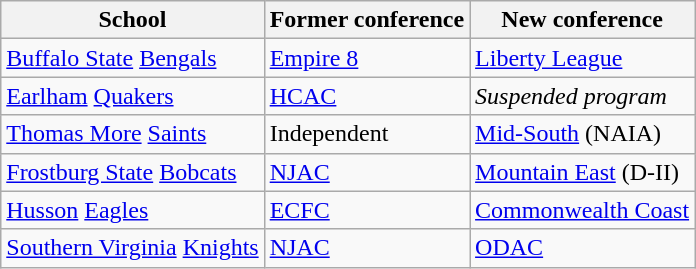<table class="wikitable sortable">
<tr>
<th>School</th>
<th>Former conference</th>
<th>New conference</th>
</tr>
<tr>
<td><a href='#'>Buffalo State</a> <a href='#'>Bengals</a></td>
<td><a href='#'>Empire 8</a></td>
<td><a href='#'>Liberty League</a></td>
</tr>
<tr>
<td><a href='#'>Earlham</a> <a href='#'>Quakers</a></td>
<td><a href='#'>HCAC</a></td>
<td><em>Suspended program</em></td>
</tr>
<tr>
<td><a href='#'>Thomas More</a> <a href='#'>Saints</a></td>
<td>Independent</td>
<td><a href='#'>Mid-South</a> (NAIA)</td>
</tr>
<tr>
<td><a href='#'>Frostburg State</a> <a href='#'>Bobcats</a></td>
<td><a href='#'>NJAC</a></td>
<td><a href='#'>Mountain East</a> (D-II)</td>
</tr>
<tr>
<td><a href='#'>Husson</a> <a href='#'>Eagles</a></td>
<td><a href='#'>ECFC</a></td>
<td><a href='#'>Commonwealth Coast</a></td>
</tr>
<tr>
<td><a href='#'>Southern Virginia</a> <a href='#'>Knights</a></td>
<td><a href='#'>NJAC</a></td>
<td><a href='#'>ODAC</a></td>
</tr>
</table>
